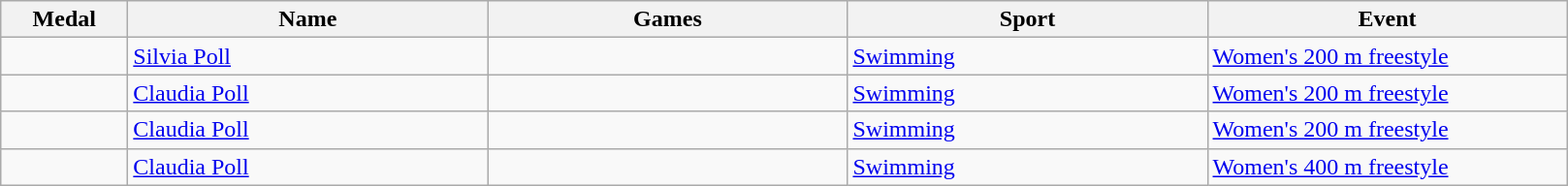<table class="wikitable sortable">
<tr>
<th style="width:5em">Medal</th>
<th style="width:15em">Name</th>
<th style="width:15em">Games</th>
<th style="width:15em">Sport</th>
<th style="width:15em">Event</th>
</tr>
<tr>
<td></td>
<td><a href='#'>Silvia Poll</a></td>
<td> </td>
<td> <a href='#'>Swimming</a></td>
<td><a href='#'>Women's 200 m freestyle</a></td>
</tr>
<tr>
<td></td>
<td><a href='#'>Claudia Poll</a></td>
<td> </td>
<td> <a href='#'>Swimming</a></td>
<td><a href='#'>Women's 200 m freestyle</a></td>
</tr>
<tr>
<td></td>
<td><a href='#'>Claudia Poll</a></td>
<td> </td>
<td> <a href='#'>Swimming</a></td>
<td><a href='#'>Women's 200 m freestyle</a></td>
</tr>
<tr>
<td></td>
<td><a href='#'>Claudia Poll</a></td>
<td> </td>
<td> <a href='#'>Swimming</a></td>
<td><a href='#'>Women's 400 m freestyle</a></td>
</tr>
</table>
